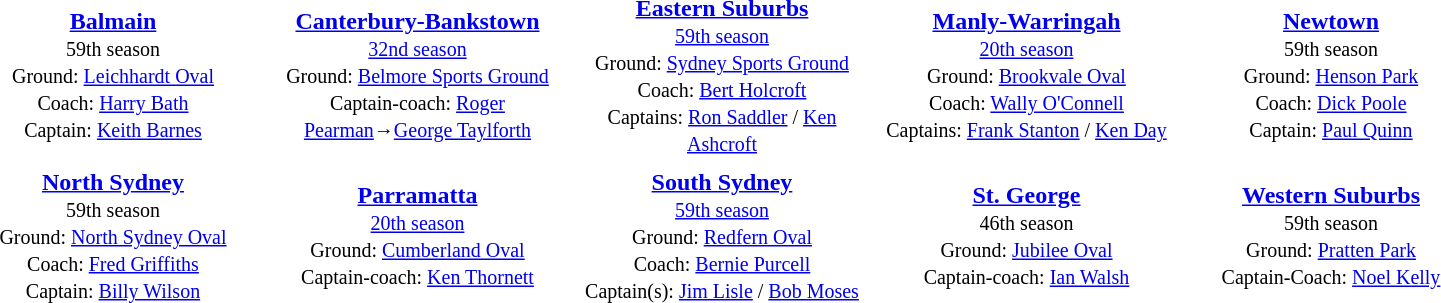<table align="center" class="toccolours" style="text-valign: center;" cellpadding=3 cellspacing=2>
<tr>
<th width=195></th>
<th width=195></th>
<th width=195></th>
<th width=195></th>
<th width=195></th>
</tr>
<tr>
<td align="center"><strong><a href='#'>Balmain</a></strong><br><small>59th season<br>Ground: <a href='#'>Leichhardt Oval</a> <br>
Coach: <a href='#'>Harry Bath</a><br>Captain: <a href='#'>Keith Barnes</a></small></td>
<td align="center"><strong><a href='#'>Canterbury-Bankstown</a></strong><br><small><a href='#'>32nd season</a><br>Ground: <a href='#'>Belmore Sports Ground</a> <br>
Captain-coach: <a href='#'>Roger Pearman</a>→<a href='#'>George Taylforth</a></small></td>
<td align="center"><strong><a href='#'>Eastern Suburbs</a></strong><br><small><a href='#'>59th season</a><br>Ground: <a href='#'>Sydney Sports Ground</a><br>
Coach: <a href='#'>Bert Holcroft</a> <br>Captains: <a href='#'>Ron Saddler</a> / <a href='#'>Ken Ashcroft</a> </small></td>
<td align="center"><strong><a href='#'>Manly-Warringah</a></strong><br><small><a href='#'>20th season</a><br>Ground: <a href='#'>Brookvale Oval</a> <br>
Coach: <a href='#'>Wally O'Connell</a><br>Captains: <a href='#'>Frank Stanton</a> / <a href='#'>Ken Day</a></small></td>
<td align="center"><strong><a href='#'>Newtown</a></strong><br><small>59th season<br>Ground: <a href='#'>Henson Park</a> <br>
Coach: <a href='#'>Dick Poole</a>  <br>Captain: <a href='#'>Paul Quinn</a> </small></td>
</tr>
<tr>
<td align="center"><strong><a href='#'>North Sydney</a></strong><br><small>59th season<br>Ground: <a href='#'>North Sydney Oval</a><br>
Coach: <a href='#'>Fred Griffiths</a> <br>Captain: <a href='#'>Billy Wilson</a> </small></td>
<td align="center"><strong><a href='#'>Parramatta</a></strong><br><small><a href='#'>20th season</a><br>Ground: <a href='#'>Cumberland Oval</a> <br>
Captain-coach: <a href='#'>Ken Thornett</a></small></td>
<td align="center"><strong><a href='#'>South Sydney</a></strong><br><small><a href='#'>59th season</a><br>Ground: <a href='#'>Redfern Oval</a><br>
Coach: <a href='#'>Bernie Purcell</a> <br>Captain(s): <a href='#'>Jim Lisle</a> / <a href='#'>Bob Moses</a> </small></td>
<td align="center"><strong><a href='#'>St. George</a></strong><br><small>46th season<br>Ground: <a href='#'>Jubilee Oval</a> <br>
Captain-coach: <a href='#'>Ian Walsh</a></small></td>
<td align="center"><strong><a href='#'>Western Suburbs</a></strong><br><small>59th season<br>Ground: <a href='#'>Pratten Park</a><br>
Captain-Coach: <a href='#'>Noel Kelly</a> </small></td>
</tr>
</table>
